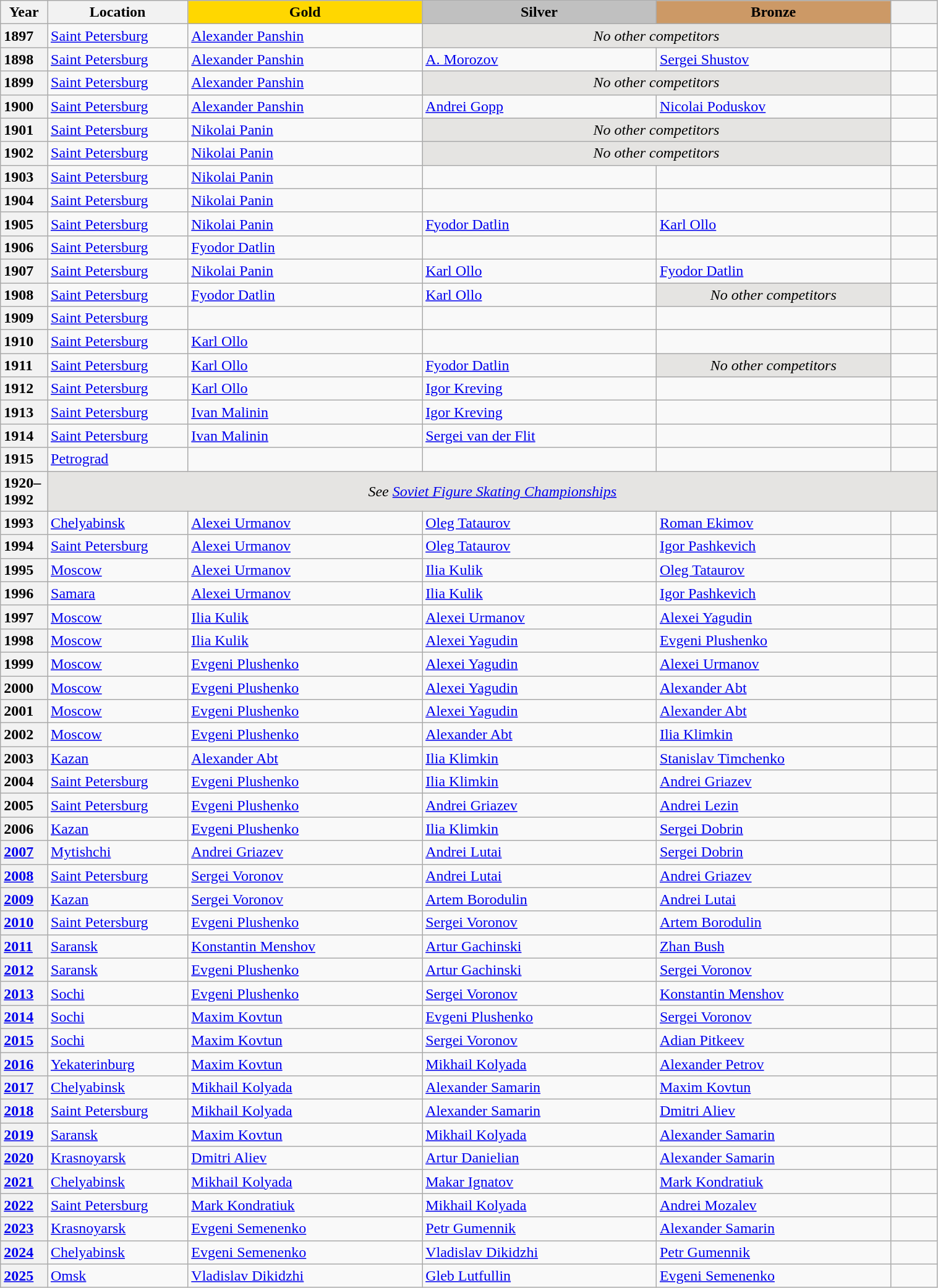<table class="wikitable unsortable" style="text-align:left; width:80%">
<tr>
<th scope="col" style="text-align:center; width:5%">Year</th>
<th scope="col" style="text-align:center; width:15%">Location</th>
<td scope="col" style="text-align:center; width:25%; background:gold"><strong>Gold</strong></td>
<td scope="col" style="text-align:center; width:25%; background:silver"><strong>Silver</strong></td>
<td scope="col" style="text-align:center; width:25%; background:#c96"><strong>Bronze</strong></td>
<th scope="col" style="text-align:center; width:5%"></th>
</tr>
<tr>
<th scope="row" style="text-align:left">1897</th>
<td><a href='#'>Saint Petersburg</a></td>
<td><a href='#'>Alexander Panshin</a></td>
<td colspan=2 align="center" bgcolor="e5e4e2"><em>No other competitors</em></td>
<td></td>
</tr>
<tr>
<th scope="row" style="text-align:left">1898</th>
<td><a href='#'>Saint Petersburg</a></td>
<td><a href='#'>Alexander Panshin</a></td>
<td><a href='#'>A. Morozov</a></td>
<td><a href='#'>Sergei Shustov</a></td>
<td></td>
</tr>
<tr>
<th scope="row" style="text-align:left">1899</th>
<td><a href='#'>Saint Petersburg</a></td>
<td><a href='#'>Alexander Panshin</a></td>
<td colspan=2 align="center" bgcolor="e5e4e2"><em>No other competitors</em></td>
<td></td>
</tr>
<tr>
<th scope="row" style="text-align:left">1900</th>
<td><a href='#'>Saint Petersburg</a></td>
<td><a href='#'>Alexander Panshin</a></td>
<td><a href='#'>Andrei Gopp</a></td>
<td><a href='#'>Nicolai Poduskov</a></td>
<td></td>
</tr>
<tr>
<th scope="row" style="text-align:left">1901</th>
<td><a href='#'>Saint Petersburg</a></td>
<td><a href='#'>Nikolai Panin</a></td>
<td colspan=2 align="center" bgcolor="e5e4e2"><em>No other competitors</em></td>
<td></td>
</tr>
<tr>
<th scope="row" style="text-align:left">1902</th>
<td><a href='#'>Saint Petersburg</a></td>
<td><a href='#'>Nikolai Panin</a></td>
<td colspan=2 align="center" bgcolor="e5e4e2"><em>No other competitors</em></td>
<td></td>
</tr>
<tr>
<th scope="row" style="text-align:left">1903</th>
<td><a href='#'>Saint Petersburg</a></td>
<td><a href='#'>Nikolai Panin</a></td>
<td></td>
<td></td>
<td></td>
</tr>
<tr>
<th scope="row" style="text-align:left">1904</th>
<td><a href='#'>Saint Petersburg</a></td>
<td><a href='#'>Nikolai Panin</a></td>
<td></td>
<td></td>
<td></td>
</tr>
<tr>
<th scope="row" style="text-align:left">1905</th>
<td><a href='#'>Saint Petersburg</a></td>
<td><a href='#'>Nikolai Panin</a></td>
<td><a href='#'>Fyodor Datlin</a></td>
<td><a href='#'>Karl Ollo</a></td>
<td></td>
</tr>
<tr>
<th scope="row" style="text-align:left">1906</th>
<td><a href='#'>Saint Petersburg</a></td>
<td><a href='#'>Fyodor Datlin</a></td>
<td></td>
<td></td>
<td></td>
</tr>
<tr>
<th scope="row" style="text-align:left">1907</th>
<td><a href='#'>Saint Petersburg</a></td>
<td><a href='#'>Nikolai Panin</a></td>
<td><a href='#'>Karl Ollo</a></td>
<td><a href='#'>Fyodor Datlin</a></td>
<td></td>
</tr>
<tr>
<th scope="row" style="text-align:left">1908</th>
<td><a href='#'>Saint Petersburg</a></td>
<td><a href='#'>Fyodor Datlin</a></td>
<td><a href='#'>Karl Ollo</a></td>
<td align="center" bgcolor="e5e4e2"><em>No other competitors</em></td>
<td></td>
</tr>
<tr>
<th scope="row" style="text-align:left">1909</th>
<td><a href='#'>Saint Petersburg</a></td>
<td></td>
<td></td>
<td></td>
<td></td>
</tr>
<tr>
<th scope="row" style="text-align:left">1910</th>
<td><a href='#'>Saint Petersburg</a></td>
<td><a href='#'>Karl Ollo</a></td>
<td></td>
<td></td>
<td></td>
</tr>
<tr>
<th scope="row" style="text-align:left">1911</th>
<td><a href='#'>Saint Petersburg</a></td>
<td><a href='#'>Karl Ollo</a></td>
<td><a href='#'>Fyodor Datlin</a></td>
<td align="center" bgcolor="e5e4e2"><em>No other competitors</em></td>
<td></td>
</tr>
<tr>
<th scope="row" style="text-align:left">1912</th>
<td><a href='#'>Saint Petersburg</a></td>
<td><a href='#'>Karl Ollo</a></td>
<td><a href='#'>Igor Kreving</a></td>
<td></td>
<td></td>
</tr>
<tr>
<th scope="row" style="text-align:left">1913</th>
<td><a href='#'>Saint Petersburg</a></td>
<td><a href='#'>Ivan Malinin</a></td>
<td><a href='#'>Igor Kreving</a></td>
<td></td>
<td></td>
</tr>
<tr>
<th scope="row" style="text-align:left">1914</th>
<td><a href='#'>Saint Petersburg</a></td>
<td><a href='#'>Ivan Malinin</a></td>
<td><a href='#'>Sergei van der Flit</a></td>
<td></td>
<td></td>
</tr>
<tr>
<th scope="row" style="text-align:left">1915</th>
<td><a href='#'>Petrograd</a></td>
<td></td>
<td></td>
<td></td>
<td></td>
</tr>
<tr>
<th scope="row" style="text-align:left">1920–1992</th>
<td colspan="5" align="center" bgcolor="e5e4e2"><em>See <a href='#'>Soviet Figure Skating Championships</a></em></td>
</tr>
<tr>
<th scope="row" style="text-align:left">1993</th>
<td><a href='#'>Chelyabinsk</a></td>
<td><a href='#'>Alexei Urmanov</a></td>
<td><a href='#'>Oleg Tataurov</a></td>
<td><a href='#'>Roman Ekimov</a></td>
<td></td>
</tr>
<tr>
<th scope="row" style="text-align:left">1994</th>
<td><a href='#'>Saint Petersburg</a></td>
<td><a href='#'>Alexei Urmanov</a></td>
<td><a href='#'>Oleg Tataurov</a></td>
<td><a href='#'>Igor Pashkevich</a></td>
<td></td>
</tr>
<tr>
<th scope="row" style="text-align:left">1995</th>
<td><a href='#'>Moscow</a></td>
<td><a href='#'>Alexei Urmanov</a></td>
<td><a href='#'>Ilia Kulik</a></td>
<td><a href='#'>Oleg Tataurov</a></td>
<td></td>
</tr>
<tr>
<th scope="row" style="text-align:left">1996</th>
<td><a href='#'>Samara</a></td>
<td><a href='#'>Alexei Urmanov</a></td>
<td><a href='#'>Ilia Kulik</a></td>
<td><a href='#'>Igor Pashkevich</a></td>
<td></td>
</tr>
<tr>
<th scope="row" style="text-align:left">1997</th>
<td><a href='#'>Moscow</a></td>
<td><a href='#'>Ilia Kulik</a></td>
<td><a href='#'>Alexei Urmanov</a></td>
<td><a href='#'>Alexei Yagudin</a></td>
<td></td>
</tr>
<tr>
<th scope="row" style="text-align:left">1998</th>
<td><a href='#'>Moscow</a></td>
<td><a href='#'>Ilia Kulik</a></td>
<td><a href='#'>Alexei Yagudin</a></td>
<td><a href='#'>Evgeni Plushenko</a></td>
<td></td>
</tr>
<tr>
<th scope="row" style="text-align:left">1999</th>
<td><a href='#'>Moscow</a></td>
<td><a href='#'>Evgeni Plushenko</a></td>
<td><a href='#'>Alexei Yagudin</a></td>
<td><a href='#'>Alexei Urmanov</a></td>
<td></td>
</tr>
<tr>
<th scope="row" style="text-align:left">2000</th>
<td><a href='#'>Moscow</a></td>
<td><a href='#'>Evgeni Plushenko</a></td>
<td><a href='#'>Alexei Yagudin</a></td>
<td><a href='#'>Alexander Abt</a></td>
<td></td>
</tr>
<tr>
<th scope="row" style="text-align:left">2001</th>
<td><a href='#'>Moscow</a></td>
<td><a href='#'>Evgeni Plushenko</a></td>
<td><a href='#'>Alexei Yagudin</a></td>
<td><a href='#'>Alexander Abt</a></td>
<td></td>
</tr>
<tr>
<th scope="row" style="text-align:left">2002</th>
<td><a href='#'>Moscow</a></td>
<td><a href='#'>Evgeni Plushenko</a></td>
<td><a href='#'>Alexander Abt</a></td>
<td><a href='#'>Ilia Klimkin</a></td>
<td></td>
</tr>
<tr>
<th scope="row" style="text-align:left">2003</th>
<td><a href='#'>Kazan</a></td>
<td><a href='#'>Alexander Abt</a></td>
<td><a href='#'>Ilia Klimkin</a></td>
<td><a href='#'>Stanislav Timchenko</a></td>
<td></td>
</tr>
<tr>
<th scope="row" style="text-align:left">2004</th>
<td><a href='#'>Saint Petersburg</a></td>
<td><a href='#'>Evgeni Plushenko</a></td>
<td><a href='#'>Ilia Klimkin</a></td>
<td><a href='#'>Andrei Griazev</a></td>
<td></td>
</tr>
<tr>
<th scope="row" style="text-align:left">2005</th>
<td><a href='#'>Saint Petersburg</a></td>
<td><a href='#'>Evgeni Plushenko</a></td>
<td><a href='#'>Andrei Griazev</a></td>
<td><a href='#'>Andrei Lezin</a></td>
<td></td>
</tr>
<tr>
<th scope="row" style="text-align:left">2006</th>
<td><a href='#'>Kazan</a></td>
<td><a href='#'>Evgeni Plushenko</a></td>
<td><a href='#'>Ilia Klimkin</a></td>
<td><a href='#'>Sergei Dobrin</a></td>
<td></td>
</tr>
<tr>
<th scope="row" style="text-align:left"><a href='#'>2007</a></th>
<td><a href='#'>Mytishchi</a></td>
<td><a href='#'>Andrei Griazev</a></td>
<td><a href='#'>Andrei Lutai</a></td>
<td><a href='#'>Sergei Dobrin</a></td>
<td></td>
</tr>
<tr>
<th scope="row" style="text-align:left"><a href='#'>2008</a></th>
<td><a href='#'>Saint Petersburg</a></td>
<td><a href='#'>Sergei Voronov</a></td>
<td><a href='#'>Andrei Lutai</a></td>
<td><a href='#'>Andrei Griazev</a></td>
<td></td>
</tr>
<tr>
<th scope="row" style="text-align:left"><a href='#'>2009</a></th>
<td><a href='#'>Kazan</a></td>
<td><a href='#'>Sergei Voronov</a></td>
<td><a href='#'>Artem Borodulin</a></td>
<td><a href='#'>Andrei Lutai</a></td>
<td></td>
</tr>
<tr>
<th scope="row" style="text-align:left"><a href='#'>2010</a></th>
<td><a href='#'>Saint Petersburg</a></td>
<td><a href='#'>Evgeni Plushenko</a></td>
<td><a href='#'>Sergei Voronov</a></td>
<td><a href='#'>Artem Borodulin</a></td>
<td></td>
</tr>
<tr>
<th scope="row" style="text-align:left"><a href='#'>2011</a></th>
<td><a href='#'>Saransk</a></td>
<td><a href='#'>Konstantin Menshov</a></td>
<td><a href='#'>Artur Gachinski</a></td>
<td><a href='#'>Zhan Bush</a></td>
<td></td>
</tr>
<tr>
<th scope="row" style="text-align:left"><a href='#'>2012</a></th>
<td><a href='#'>Saransk</a></td>
<td><a href='#'>Evgeni Plushenko</a></td>
<td><a href='#'>Artur Gachinski</a></td>
<td><a href='#'>Sergei Voronov</a></td>
<td></td>
</tr>
<tr>
<th scope="row" style="text-align:left"><a href='#'>2013</a></th>
<td><a href='#'>Sochi</a></td>
<td><a href='#'>Evgeni Plushenko</a></td>
<td><a href='#'>Sergei Voronov</a></td>
<td><a href='#'>Konstantin Menshov</a></td>
<td></td>
</tr>
<tr>
<th scope="row" style="text-align:left"><a href='#'>2014</a></th>
<td><a href='#'>Sochi</a></td>
<td><a href='#'>Maxim Kovtun</a></td>
<td><a href='#'>Evgeni Plushenko</a></td>
<td><a href='#'>Sergei Voronov</a></td>
<td></td>
</tr>
<tr>
<th scope="row" style="text-align:left"><a href='#'>2015</a></th>
<td><a href='#'>Sochi</a></td>
<td><a href='#'>Maxim Kovtun</a></td>
<td><a href='#'>Sergei Voronov</a></td>
<td><a href='#'>Adian Pitkeev</a></td>
<td></td>
</tr>
<tr>
<th scope="row" style="text-align:left"><a href='#'>2016</a></th>
<td><a href='#'>Yekaterinburg</a></td>
<td><a href='#'>Maxim Kovtun</a></td>
<td><a href='#'>Mikhail Kolyada</a></td>
<td><a href='#'>Alexander Petrov</a></td>
<td></td>
</tr>
<tr>
<th scope="row" style="text-align:left"><a href='#'>2017</a></th>
<td><a href='#'>Chelyabinsk</a></td>
<td><a href='#'>Mikhail Kolyada</a></td>
<td><a href='#'>Alexander Samarin</a></td>
<td><a href='#'>Maxim Kovtun</a></td>
<td></td>
</tr>
<tr>
<th scope="row" style="text-align:left"><a href='#'>2018</a></th>
<td><a href='#'>Saint Petersburg</a></td>
<td><a href='#'>Mikhail Kolyada</a></td>
<td><a href='#'>Alexander Samarin</a></td>
<td><a href='#'>Dmitri Aliev</a></td>
<td></td>
</tr>
<tr>
<th scope="row" style="text-align:left"><a href='#'>2019</a></th>
<td><a href='#'>Saransk</a></td>
<td><a href='#'>Maxim Kovtun</a></td>
<td><a href='#'>Mikhail Kolyada</a></td>
<td><a href='#'>Alexander Samarin</a></td>
<td></td>
</tr>
<tr>
<th scope="row" style="text-align:left"><a href='#'>2020</a></th>
<td><a href='#'>Krasnoyarsk</a></td>
<td><a href='#'>Dmitri Aliev</a></td>
<td><a href='#'>Artur Danielian</a></td>
<td><a href='#'>Alexander Samarin</a></td>
<td></td>
</tr>
<tr>
<th scope="row" style="text-align:left"><a href='#'>2021</a></th>
<td><a href='#'>Chelyabinsk</a></td>
<td><a href='#'>Mikhail Kolyada</a></td>
<td><a href='#'>Makar Ignatov</a></td>
<td><a href='#'>Mark Kondratiuk</a></td>
<td></td>
</tr>
<tr>
<th scope="row" style="text-align:left"><a href='#'>2022</a></th>
<td><a href='#'>Saint Petersburg</a></td>
<td><a href='#'>Mark Kondratiuk</a></td>
<td><a href='#'>Mikhail Kolyada</a></td>
<td><a href='#'>Andrei Mozalev</a></td>
<td></td>
</tr>
<tr>
<th scope="row" style="text-align:left"><a href='#'>2023</a></th>
<td><a href='#'>Krasnoyarsk</a></td>
<td><a href='#'>Evgeni Semenenko</a></td>
<td><a href='#'>Petr Gumennik</a></td>
<td><a href='#'>Alexander Samarin</a></td>
<td></td>
</tr>
<tr>
<th scope="row" style="text-align:left"><a href='#'>2024</a></th>
<td><a href='#'>Chelyabinsk</a></td>
<td><a href='#'>Evgeni Semenenko</a></td>
<td><a href='#'>Vladislav Dikidzhi</a></td>
<td><a href='#'>Petr Gumennik</a></td>
<td></td>
</tr>
<tr>
<th scope="row" style="text-align:left"><a href='#'>2025</a></th>
<td><a href='#'>Omsk</a></td>
<td><a href='#'>Vladislav Dikidzhi</a></td>
<td><a href='#'>Gleb Lutfullin</a></td>
<td><a href='#'>Evgeni Semenenko</a></td>
<td></td>
</tr>
</table>
